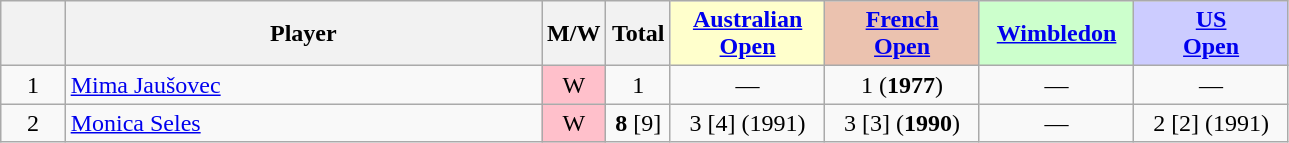<table class="wikitable mw-datatable sortable" style="text-align:center;">
<tr>
<th data-sort-type="number" width="5%"></th>
<th width="37%">Player</th>
<th width="5%">M/W</th>
<th data-sort-type="number" width="5%">Total</th>
<th style="background-color:#FFFFCC;" width="12%" data-sort-type="number"><a href='#'>Australian<br> Open</a></th>
<th style="background-color:#EBC2AF;" width="12%" data-sort-type="number"><a href='#'>French<br> Open</a></th>
<th style="background-color:#CCFFCC;" width="12%" data-sort-type="number"><a href='#'>Wimbledon</a></th>
<th style="background-color:#CCCCFF;" width="12%" data-sort-type="number"><a href='#'>US<br> Open</a></th>
</tr>
<tr>
<td>1</td>
<td style="text-align:left"><a href='#'>Mima Jaušovec</a></td>
<td style="background-color:pink;">W</td>
<td>1</td>
<td>—</td>
<td>1 (<strong>1977</strong>)</td>
<td>—</td>
<td>—</td>
</tr>
<tr>
<td>2</td>
<td style="text-align:left"><a href='#'>Monica Seles</a></td>
<td style="background-color:pink;">W</td>
<td><strong>8</strong>  [9]</td>
<td>3 [4] (1991)</td>
<td>3 [3] (<strong>1990</strong>)</td>
<td>—</td>
<td>2 [2] (1991)</td>
</tr>
</table>
